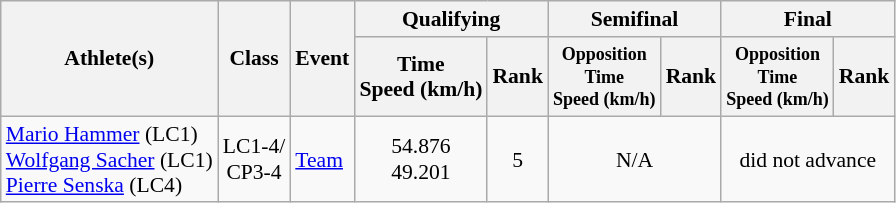<table class=wikitable style="font-size:90%">
<tr>
<th rowspan="2">Athlete(s)</th>
<th rowspan="2">Class</th>
<th rowspan="2">Event</th>
<th colspan="2">Qualifying</th>
<th colspan="2">Semifinal</th>
<th colspan="2">Final</th>
</tr>
<tr>
<th>Time<br>Speed (km/h)</th>
<th>Rank</th>
<th style="line-height:1em"><small>Opposition<br>Time<br>Speed (km/h)</small></th>
<th>Rank</th>
<th style="line-height:1em"><small>Opposition<br>Time<br>Speed (km/h)</small></th>
<th>Rank</th>
</tr>
<tr>
<td><a href='#'>Mario Hammer</a> (LC1)<br><a href='#'>Wolfgang Sacher</a> (LC1)<br><a href='#'>Pierre Senska</a> (LC4)</td>
<td align=center>LC1-4/<br>CP3-4</td>
<td><a href='#'>Team</a></td>
<td style="text-align:center;">54.876<br>49.201</td>
<td style="text-align:center;">5</td>
<td style="text-align:center;" colspan="2">N/A</td>
<td style="text-align:center;" colspan="2">did not advance</td>
</tr>
</table>
